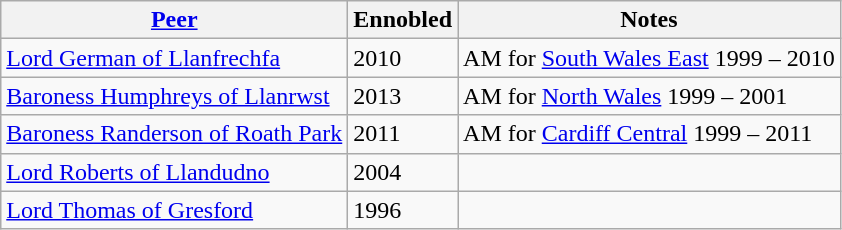<table class="sortable wikitable">
<tr>
<th><a href='#'>Peer</a></th>
<th>Ennobled</th>
<th>Notes</th>
</tr>
<tr>
<td><a href='#'>Lord German of Llanfrechfa</a></td>
<td>2010</td>
<td>AM for <a href='#'>South Wales East</a> 1999 – 2010</td>
</tr>
<tr>
<td><a href='#'>Baroness Humphreys of Llanrwst</a></td>
<td>2013</td>
<td>AM for <a href='#'>North Wales</a> 1999 – 2001</td>
</tr>
<tr>
<td><a href='#'>Baroness Randerson of Roath Park</a></td>
<td>2011</td>
<td>AM for <a href='#'>Cardiff Central</a> 1999 – 2011</td>
</tr>
<tr>
<td><a href='#'>Lord Roberts of Llandudno</a></td>
<td>2004</td>
<td></td>
</tr>
<tr>
<td><a href='#'>Lord Thomas of Gresford</a></td>
<td>1996</td>
<td></td>
</tr>
</table>
